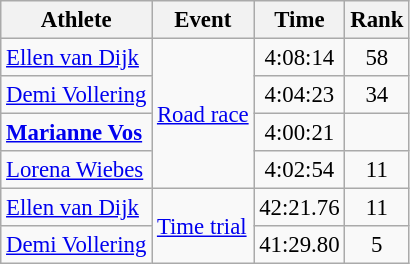<table class=wikitable style=font-size:95%;text-align:center>
<tr>
<th>Athlete</th>
<th>Event</th>
<th>Time</th>
<th>Rank</th>
</tr>
<tr align=center>
<td align=left><a href='#'>Ellen van Dijk</a></td>
<td align=center rowspan=4><a href='#'>Road race</a></td>
<td>4:08:14</td>
<td>58</td>
</tr>
<tr align=center>
<td align=left><a href='#'>Demi Vollering</a></td>
<td>4:04:23</td>
<td>34</td>
</tr>
<tr align=center>
<td align=left><strong><a href='#'>Marianne Vos</a></strong></td>
<td>4:00:21</td>
<td></td>
</tr>
<tr align=center>
<td align=left><a href='#'>Lorena Wiebes</a></td>
<td>4:02:54</td>
<td>11</td>
</tr>
<tr align=center>
<td align=left><a href='#'>Ellen van Dijk</a></td>
<td align=left rowspan=2><a href='#'>Time trial</a></td>
<td>42:21.76</td>
<td>11</td>
</tr>
<tr align=center>
<td align=left><a href='#'>Demi Vollering</a></td>
<td>41:29.80</td>
<td>5</td>
</tr>
</table>
